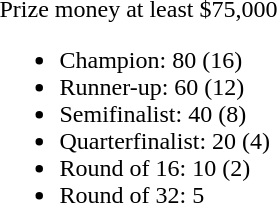<table style="float:left; margin-right:1em">
<tr>
<td>Prize money at least $75,000<br><ul><li>Champion: 80 (16)</li><li>Runner-up: 60 (12)</li><li>Semifinalist: 40 (8)</li><li>Quarterfinalist: 20 (4)</li><li>Round of 16: 10 (2)</li><li>Round of 32: 5</li></ul><br></td>
</tr>
</table>
